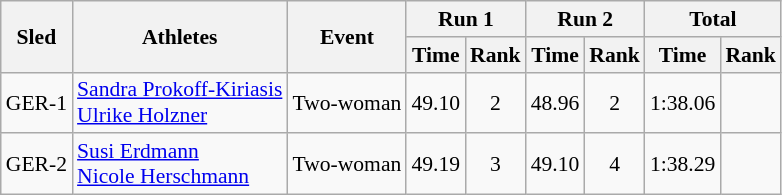<table class="wikitable" border="1" style="font-size:90%">
<tr>
<th rowspan="2">Sled</th>
<th rowspan="2">Athletes</th>
<th rowspan="2">Event</th>
<th colspan="2">Run 1</th>
<th colspan="2">Run 2</th>
<th colspan="2">Total</th>
</tr>
<tr>
<th>Time</th>
<th>Rank</th>
<th>Time</th>
<th>Rank</th>
<th>Time</th>
<th>Rank</th>
</tr>
<tr>
<td align="center">GER-1</td>
<td><a href='#'>Sandra Prokoff-Kiriasis</a><br><a href='#'>Ulrike Holzner</a></td>
<td>Two-woman</td>
<td align="center">49.10</td>
<td align="center">2</td>
<td align="center">48.96</td>
<td align="center">2</td>
<td align="center">1:38.06</td>
<td align="center"></td>
</tr>
<tr>
<td align="center">GER-2</td>
<td><a href='#'>Susi Erdmann</a><br><a href='#'>Nicole Herschmann</a></td>
<td>Two-woman</td>
<td align="center">49.19</td>
<td align="center">3</td>
<td align="center">49.10</td>
<td align="center">4</td>
<td align="center">1:38.29</td>
<td align="center"></td>
</tr>
</table>
